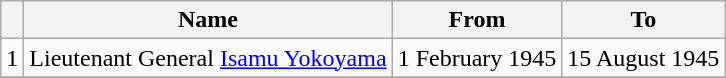<table class=wikitable>
<tr>
<th></th>
<th>Name</th>
<th>From</th>
<th>To</th>
</tr>
<tr>
<td>1</td>
<td>Lieutenant General <a href='#'>Isamu Yokoyama</a></td>
<td>1 February 1945</td>
<td>15 August 1945</td>
</tr>
<tr>
</tr>
</table>
